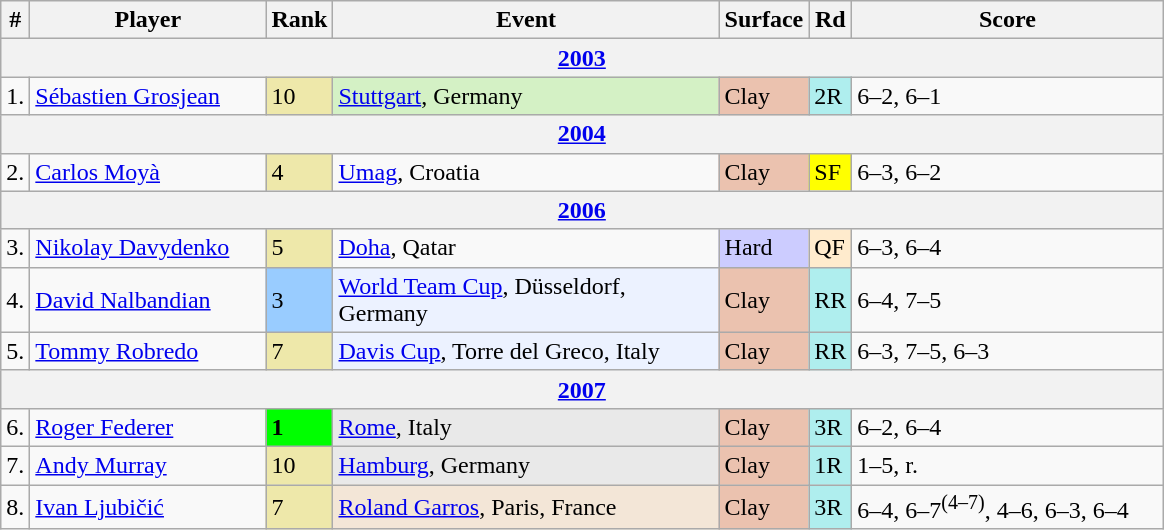<table class="wikitable sortable">
<tr>
<th>#</th>
<th width=150>Player</th>
<th>Rank</th>
<th width=250>Event</th>
<th>Surface</th>
<th>Rd</th>
<th width=200>Score</th>
</tr>
<tr>
<th colspan=7><a href='#'>2003</a></th>
</tr>
<tr>
<td>1.</td>
<td> <a href='#'>Sébastien Grosjean</a></td>
<td bgcolor=EEE8AA>10</td>
<td bgcolor=d4f1c5><a href='#'>Stuttgart</a>, Germany</td>
<td bgcolor=#ebc2af>Clay</td>
<td bgcolor=afeeee>2R</td>
<td>6–2, 6–1</td>
</tr>
<tr>
<th colspan=7><a href='#'>2004</a></th>
</tr>
<tr>
<td>2.</td>
<td> <a href='#'>Carlos Moyà</a></td>
<td bgcolor=EEE8AA>4</td>
<td><a href='#'>Umag</a>, Croatia</td>
<td bgcolor=#ebc2af>Clay</td>
<td bgcolor=yellow>SF</td>
<td>6–3, 6–2</td>
</tr>
<tr>
<th colspan=7><a href='#'>2006</a></th>
</tr>
<tr>
<td>3.</td>
<td> <a href='#'>Nikolay Davydenko</a></td>
<td bgcolor=EEE8AA>5</td>
<td><a href='#'>Doha</a>, Qatar</td>
<td bgcolor=CCCCFF>Hard</td>
<td bgcolor=ffebcd>QF</td>
<td>6–3, 6–4</td>
</tr>
<tr>
<td>4.</td>
<td> <a href='#'>David Nalbandian</a></td>
<td bgcolor=99ccff>3</td>
<td bgcolor=ECF2FF><a href='#'>World Team Cup</a>, Düsseldorf, Germany</td>
<td bgcolor=#ebc2af>Clay</td>
<td bgcolor=afeeee>RR</td>
<td>6–4, 7–5</td>
</tr>
<tr>
<td>5.</td>
<td> <a href='#'>Tommy Robredo</a></td>
<td bgcolor=EEE8AA>7</td>
<td bgcolor=ecf2ff><a href='#'>Davis Cup</a>, Torre del Greco, Italy</td>
<td bgcolor=#ebc2af>Clay</td>
<td bgcolor=afeeee>RR</td>
<td>6–3, 7–5, 6–3</td>
</tr>
<tr>
<th colspan=7><a href='#'>2007</a></th>
</tr>
<tr>
<td>6.</td>
<td> <a href='#'>Roger Federer</a></td>
<td bgcolor=lime><strong>1</strong></td>
<td bgcolor=e9e9e9><a href='#'>Rome</a>, Italy</td>
<td bgcolor=#ebc2af>Clay</td>
<td bgcolor=afeeee>3R</td>
<td>6–2, 6–4</td>
</tr>
<tr>
<td>7.</td>
<td> <a href='#'>Andy Murray</a></td>
<td bgcolor=EEE8AA>10</td>
<td bgcolor=e9e9e9><a href='#'>Hamburg</a>, Germany</td>
<td bgcolor=#ebc2af>Clay</td>
<td bgcolor=afeeee>1R</td>
<td>1–5, r.</td>
</tr>
<tr>
<td>8.</td>
<td> <a href='#'>Ivan Ljubičić</a></td>
<td bgcolor=EEE8AA>7</td>
<td bgcolor=f3e6d7><a href='#'>Roland Garros</a>, Paris, France</td>
<td bgcolor=#ebc2af>Clay</td>
<td bgcolor=afeeee>3R</td>
<td>6–4, 6–7<sup>(4–7)</sup>, 4–6, 6–3, 6–4</td>
</tr>
</table>
